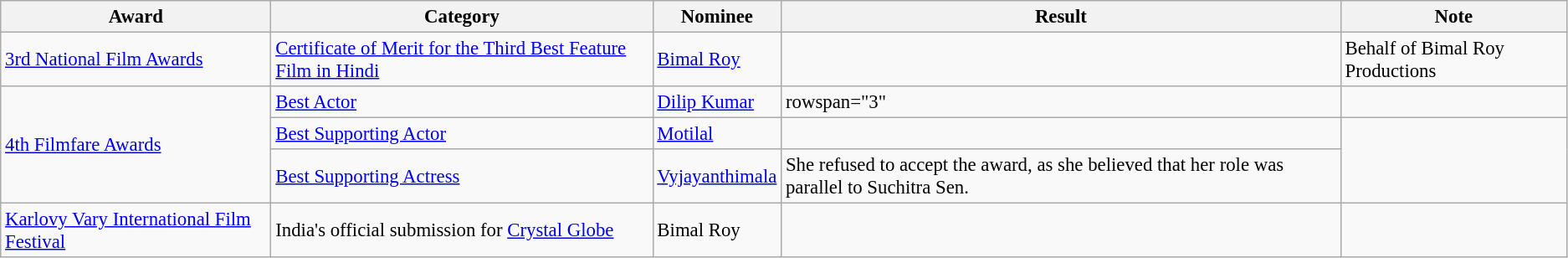<table class="wikitable" style="font-size:95%;">
<tr>
<th>Award</th>
<th>Category</th>
<th>Nominee</th>
<th>Result</th>
<th>Note</th>
</tr>
<tr>
<td><a href='#'>3rd National Film Awards</a></td>
<td><a href='#'>Certificate of Merit for the Third Best Feature Film in Hindi</a></td>
<td><a href='#'>Bimal Roy</a></td>
<td></td>
<td>Behalf of Bimal Roy Productions</td>
</tr>
<tr>
<td rowspan="3"><a href='#'>4th Filmfare Awards</a><br></td>
<td><a href='#'>Best Actor</a></td>
<td><a href='#'>Dilip Kumar</a></td>
<td>rowspan="3" </td>
<td></td>
</tr>
<tr>
<td><a href='#'>Best Supporting Actor</a></td>
<td><a href='#'>Motilal</a></td>
<td></td>
</tr>
<tr>
<td><a href='#'>Best Supporting Actress</a></td>
<td><a href='#'>Vyjayanthimala</a></td>
<td>She refused to accept the award, as she believed that her role was parallel to Suchitra Sen.</td>
</tr>
<tr>
<td><a href='#'>Karlovy Vary International Film Festival</a></td>
<td>India's official submission for <a href='#'>Crystal Globe</a></td>
<td>Bimal Roy</td>
<td></td>
<td></td>
</tr>
</table>
